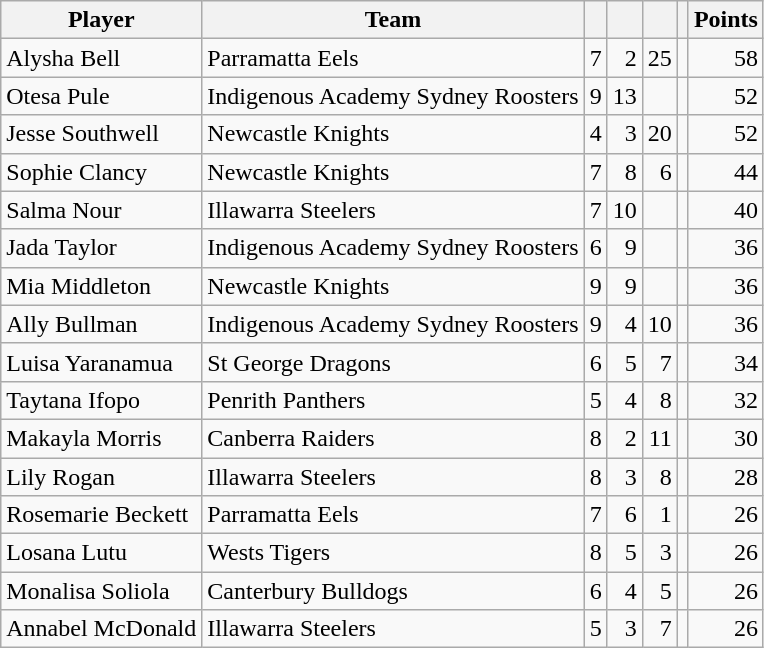<table class="wikitable" style="text-align:right">
<tr>
<th>Player</th>
<th>Team</th>
<th></th>
<th></th>
<th></th>
<th></th>
<th>Points</th>
</tr>
<tr>
<td align=left>Alysha Bell</td>
<td align=left> Parramatta Eels</td>
<td>7</td>
<td>2</td>
<td>25</td>
<td></td>
<td>58</td>
</tr>
<tr>
<td align=left>Otesa Pule</td>
<td align=left> Indigenous Academy Sydney Roosters</td>
<td>9</td>
<td>13</td>
<td></td>
<td></td>
<td>52</td>
</tr>
<tr>
<td align=left>Jesse Southwell</td>
<td align=left> Newcastle Knights</td>
<td>4</td>
<td>3</td>
<td>20</td>
<td></td>
<td>52</td>
</tr>
<tr>
<td align=left>Sophie Clancy</td>
<td align=left> Newcastle Knights</td>
<td>7</td>
<td>8</td>
<td>6</td>
<td></td>
<td>44</td>
</tr>
<tr>
<td align=left>Salma Nour</td>
<td align=left> Illawarra Steelers</td>
<td>7</td>
<td>10</td>
<td></td>
<td></td>
<td>40</td>
</tr>
<tr>
<td align=left>Jada Taylor</td>
<td align=left> Indigenous Academy Sydney Roosters</td>
<td>6</td>
<td>9</td>
<td></td>
<td></td>
<td>36</td>
</tr>
<tr>
<td align=left>Mia Middleton</td>
<td align=left> Newcastle Knights</td>
<td>9</td>
<td>9</td>
<td></td>
<td></td>
<td>36</td>
</tr>
<tr>
<td align=left>Ally Bullman</td>
<td align=left> Indigenous Academy Sydney Roosters</td>
<td>9</td>
<td>4</td>
<td>10</td>
<td></td>
<td>36</td>
</tr>
<tr>
<td align=left>Luisa Yaranamua</td>
<td align=left> St George Dragons</td>
<td>6</td>
<td>5</td>
<td>7</td>
<td></td>
<td>34</td>
</tr>
<tr>
<td align=left>Taytana Ifopo</td>
<td align=left> Penrith Panthers</td>
<td>5</td>
<td>4</td>
<td>8</td>
<td></td>
<td>32</td>
</tr>
<tr>
<td align=left>Makayla Morris</td>
<td align=left> Canberra Raiders</td>
<td>8</td>
<td>2</td>
<td>11</td>
<td></td>
<td>30</td>
</tr>
<tr>
<td align=left>Lily Rogan</td>
<td align=left> Illawarra Steelers</td>
<td>8</td>
<td>3</td>
<td>8</td>
<td></td>
<td>28</td>
</tr>
<tr>
<td align=left>Rosemarie Beckett</td>
<td align=left> Parramatta Eels</td>
<td>7</td>
<td>6</td>
<td>1</td>
<td></td>
<td>26</td>
</tr>
<tr>
<td align=left>Losana Lutu</td>
<td align=left> Wests Tigers</td>
<td>8</td>
<td>5</td>
<td>3</td>
<td></td>
<td>26</td>
</tr>
<tr>
<td align=left>Monalisa Soliola</td>
<td align=left> Canterbury Bulldogs</td>
<td>6</td>
<td>4</td>
<td>5</td>
<td></td>
<td>26</td>
</tr>
<tr>
<td align=left>Annabel McDonald</td>
<td align=left> Illawarra Steelers</td>
<td>5</td>
<td>3</td>
<td>7</td>
<td></td>
<td>26</td>
</tr>
</table>
